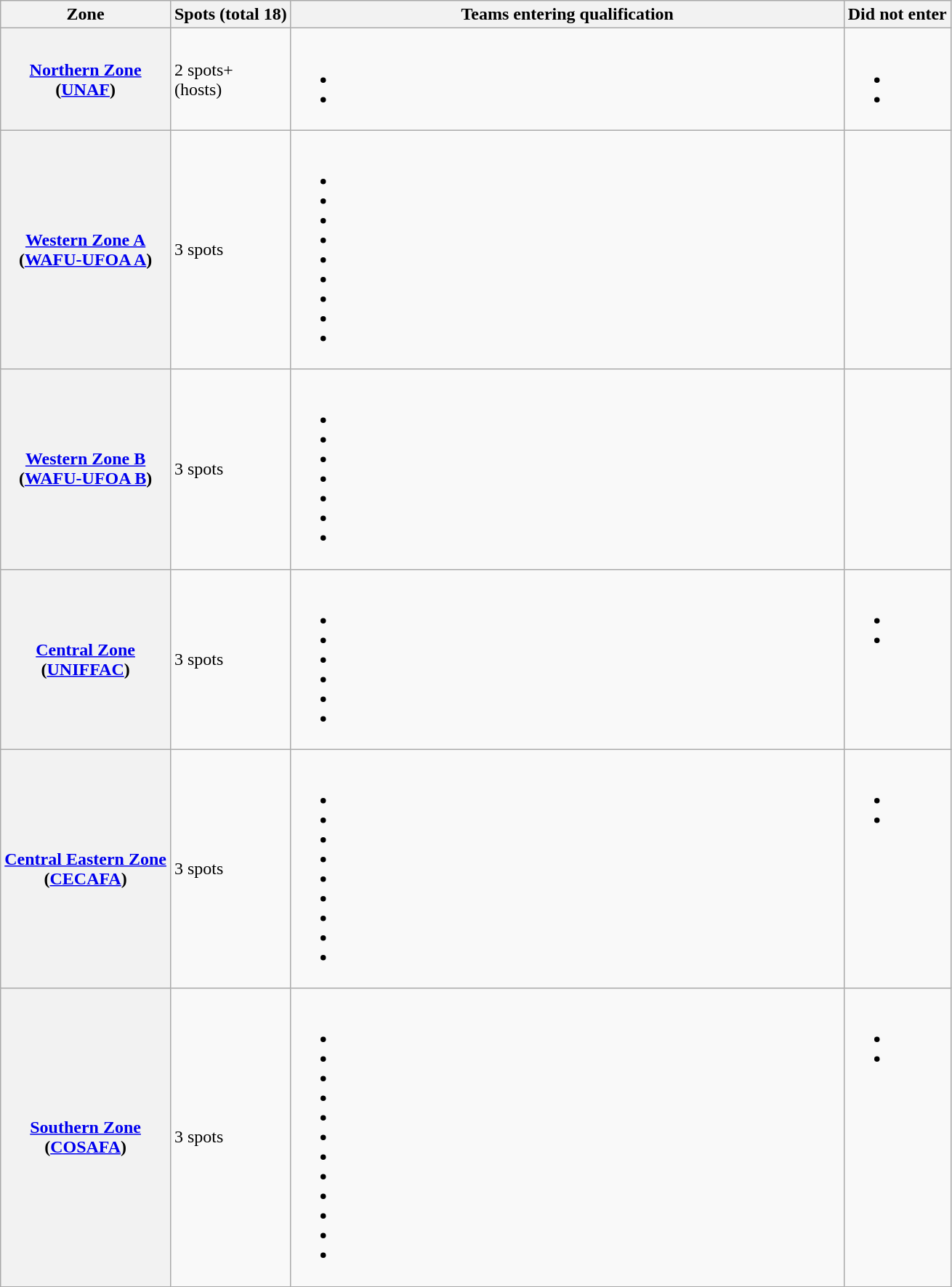<table class="wikitable">
<tr>
<th>Zone</th>
<th>Spots (total 18)</th>
<th width=500>Teams entering qualification</th>
<th>Did not enter</th>
</tr>
<tr>
<th><a href='#'>Northern Zone</a><br>(<a href='#'>UNAF</a>)</th>
<td>2 spots+<br><strong></strong> (hosts)</td>
<td valign=top><br><ul><li><strong></strong></li><li><strong></strong></li></ul></td>
<td valign=top><br><ul><li></li><li></li></ul></td>
</tr>
<tr>
<th><a href='#'>Western Zone A</a><br>(<a href='#'>WAFU-UFOA A</a>)</th>
<td>3 spots</td>
<td valign=top><br><ul><li></li><li></li><li></li><li></li><li><strong></strong></li><li><strong></strong></li><li><strong></strong></li><li></li><li></li></ul></td>
<td valign=top></td>
</tr>
<tr>
<th><a href='#'>Western Zone B</a><br>(<a href='#'>WAFU-UFOA B</a>)</th>
<td>3 spots</td>
<td valign=top><br><ul><li></li><li></li><li><strong></strong></li><li><strong></strong></li><li><strong></strong></li><li></li><li></li></ul></td>
<td valign=top></td>
</tr>
<tr>
<th><a href='#'>Central Zone</a><br>(<a href='#'>UNIFFAC</a>)</th>
<td>3 spots</td>
<td valign=top><br><ul><li></li><li></li><li><strong></strong></li><li><strong></strong></li><li></li><li><strong></strong></li></ul></td>
<td valign=top><br><ul><li></li><li></li></ul></td>
</tr>
<tr>
<th><a href='#'>Central Eastern Zone</a><br>(<a href='#'>CECAFA</a>)</th>
<td>3 spots</td>
<td valign=top><br><ul><li></li><li></li><li><strong></strong></li><li></li><li></li><li></li><li><strong></strong></li><li></li><li><strong></strong></li></ul></td>
<td valign=top><br><ul><li></li><li></li></ul></td>
</tr>
<tr>
<th><a href='#'>Southern Zone</a><br>(<a href='#'>COSAFA</a>)</th>
<td>3 spots</td>
<td valign=top><br><ul><li><strong></strong></li><li></li><li></li><li></li><li><strong></strong></li><li></li><li></li><li><strong></strong></li><li></li><li></li><li></li><li><s></s></li></ul></td>
<td valign=top><br><ul><li></li><li></li></ul></td>
</tr>
</table>
